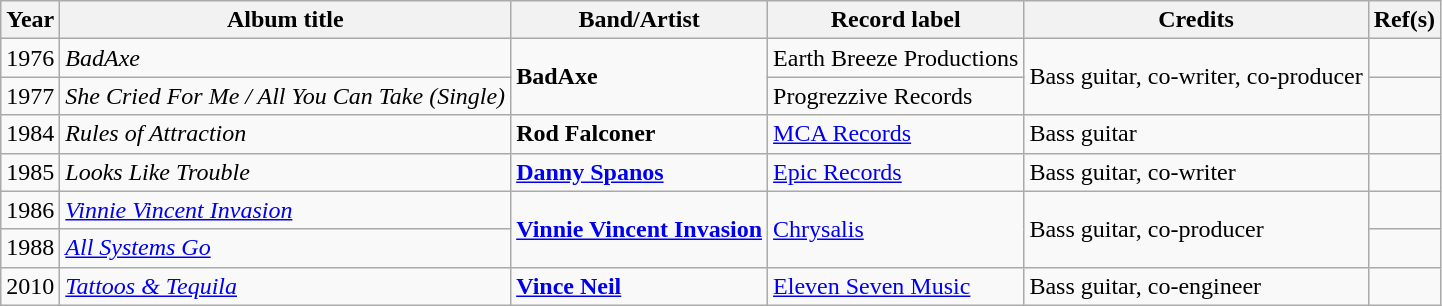<table class="wikitable sortable">
<tr>
<th>Year</th>
<th>Album title</th>
<th>Band/Artist</th>
<th>Record label</th>
<th>Credits</th>
<th>Ref(s)</th>
</tr>
<tr>
<td>1976</td>
<td><em>BadAxe</em></td>
<td rowspan="2"><strong>BadAxe</strong></td>
<td>Earth Breeze Productions</td>
<td rowspan="2">Bass guitar, co-writer, co-producer</td>
<td></td>
</tr>
<tr>
<td>1977</td>
<td><em>She Cried For Me / All You Can Take (Single)</em></td>
<td>Progrezzive Records</td>
<td></td>
</tr>
<tr>
<td>1984</td>
<td><em>Rules of Attraction</em></td>
<td><strong>Rod Falconer</strong></td>
<td><a href='#'>MCA Records</a></td>
<td>Bass guitar</td>
<td></td>
</tr>
<tr>
<td>1985</td>
<td><em>Looks Like Trouble</em></td>
<td><strong><a href='#'>Danny Spanos</a></strong></td>
<td><a href='#'>Epic Records</a></td>
<td>Bass guitar, co-writer</td>
<td></td>
</tr>
<tr>
<td>1986</td>
<td><a href='#'><em>Vinnie Vincent Invasion</em></a></td>
<td rowspan="2"><strong><a href='#'>Vinnie Vincent Invasion</a></strong></td>
<td rowspan="2"><a href='#'>Chrysalis</a></td>
<td rowspan="2">Bass guitar, co-producer</td>
<td></td>
</tr>
<tr>
<td>1988</td>
<td><em><a href='#'>All Systems Go</a></em></td>
<td></td>
</tr>
<tr>
<td>2010</td>
<td><em><a href='#'>Tattoos & Tequila</a></em></td>
<td><strong><a href='#'>Vince Neil</a></strong></td>
<td><a href='#'>Eleven Seven Music</a></td>
<td>Bass guitar, co-engineer</td>
<td></td>
</tr>
</table>
